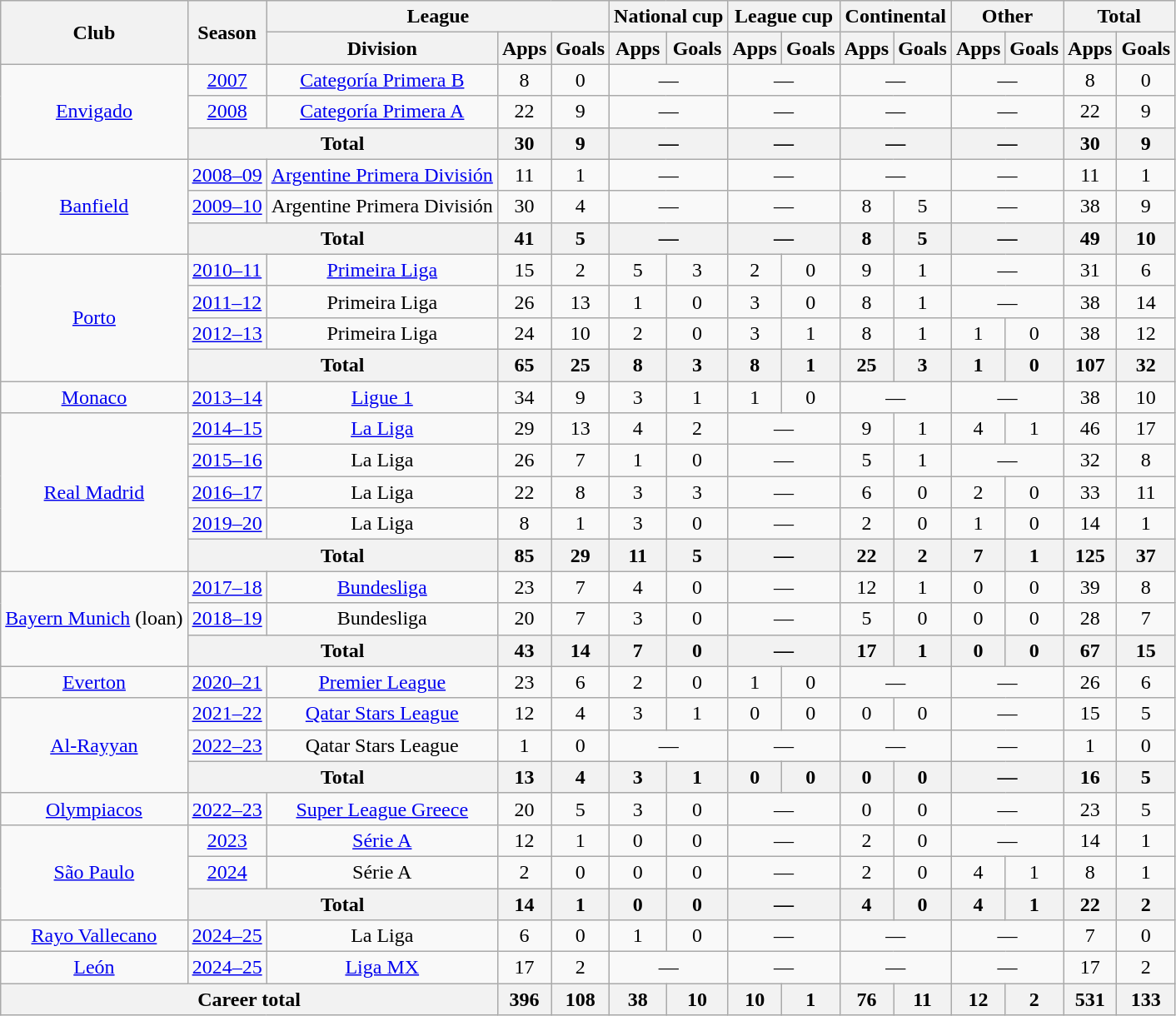<table class="wikitable" Style="text-align:center">
<tr>
<th rowspan="2">Club</th>
<th rowspan="2">Season</th>
<th colspan="3">League</th>
<th colspan="2">National cup</th>
<th colspan="2">League cup</th>
<th colspan="2">Continental</th>
<th colspan="2">Other</th>
<th colspan="2">Total</th>
</tr>
<tr>
<th>Division</th>
<th>Apps</th>
<th>Goals</th>
<th>Apps</th>
<th>Goals</th>
<th>Apps</th>
<th>Goals</th>
<th>Apps</th>
<th>Goals</th>
<th>Apps</th>
<th>Goals</th>
<th>Apps</th>
<th>Goals</th>
</tr>
<tr>
<td rowspan="3"><a href='#'>Envigado</a></td>
<td><a href='#'>2007</a></td>
<td><a href='#'>Categoría Primera B</a></td>
<td>8</td>
<td>0</td>
<td colspan="2">—</td>
<td colspan="2">—</td>
<td colspan="2">—</td>
<td colspan="2">—</td>
<td>8</td>
<td>0</td>
</tr>
<tr>
<td><a href='#'>2008</a></td>
<td><a href='#'>Categoría Primera A</a></td>
<td>22</td>
<td>9</td>
<td colspan="2">—</td>
<td colspan="2">—</td>
<td colspan="2">—</td>
<td colspan="2">—</td>
<td>22</td>
<td>9</td>
</tr>
<tr>
<th colspan="2">Total</th>
<th>30</th>
<th>9</th>
<th colspan="2">—</th>
<th colspan="2">—</th>
<th colspan="2">—</th>
<th colspan="2">—</th>
<th>30</th>
<th>9</th>
</tr>
<tr>
<td rowspan="3"><a href='#'>Banfield</a></td>
<td><a href='#'>2008–09</a></td>
<td><a href='#'>Argentine Primera División</a></td>
<td>11</td>
<td>1</td>
<td colspan="2">—</td>
<td colspan="2">—</td>
<td colspan="2">—</td>
<td colspan="2">—</td>
<td>11</td>
<td>1</td>
</tr>
<tr>
<td><a href='#'>2009–10</a></td>
<td>Argentine Primera División</td>
<td>30</td>
<td>4</td>
<td colspan="2">—</td>
<td colspan="2">—</td>
<td>8</td>
<td>5</td>
<td colspan="2">—</td>
<td>38</td>
<td>9</td>
</tr>
<tr>
<th colspan="2">Total</th>
<th>41</th>
<th>5</th>
<th colspan="2">—</th>
<th colspan="2">—</th>
<th>8</th>
<th>5</th>
<th colspan="2">—</th>
<th>49</th>
<th>10</th>
</tr>
<tr>
<td rowspan="4"><a href='#'>Porto</a></td>
<td><a href='#'>2010–11</a></td>
<td><a href='#'>Primeira Liga</a></td>
<td>15</td>
<td>2</td>
<td>5</td>
<td>3</td>
<td>2</td>
<td>0</td>
<td>9</td>
<td>1</td>
<td colspan="2">—</td>
<td>31</td>
<td>6</td>
</tr>
<tr>
<td><a href='#'>2011–12</a></td>
<td>Primeira Liga</td>
<td>26</td>
<td>13</td>
<td>1</td>
<td>0</td>
<td>3</td>
<td>0</td>
<td>8</td>
<td>1</td>
<td colspan="2">—</td>
<td>38</td>
<td>14</td>
</tr>
<tr>
<td><a href='#'>2012–13</a></td>
<td>Primeira Liga</td>
<td>24</td>
<td>10</td>
<td>2</td>
<td>0</td>
<td>3</td>
<td>1</td>
<td>8</td>
<td>1</td>
<td>1</td>
<td>0</td>
<td>38</td>
<td>12</td>
</tr>
<tr>
<th colspan="2">Total</th>
<th>65</th>
<th>25</th>
<th>8</th>
<th>3</th>
<th>8</th>
<th>1</th>
<th>25</th>
<th>3</th>
<th>1</th>
<th>0</th>
<th>107</th>
<th>32</th>
</tr>
<tr>
<td><a href='#'>Monaco</a></td>
<td><a href='#'>2013–14</a></td>
<td><a href='#'>Ligue 1</a></td>
<td>34</td>
<td>9</td>
<td>3</td>
<td>1</td>
<td>1</td>
<td>0</td>
<td colspan="2">—</td>
<td colspan="2">—</td>
<td>38</td>
<td>10</td>
</tr>
<tr>
<td rowspan="5"><a href='#'>Real Madrid</a></td>
<td><a href='#'>2014–15</a></td>
<td><a href='#'>La Liga</a></td>
<td>29</td>
<td>13</td>
<td>4</td>
<td>2</td>
<td colspan="2">—</td>
<td>9</td>
<td>1</td>
<td>4</td>
<td>1</td>
<td>46</td>
<td>17</td>
</tr>
<tr>
<td><a href='#'>2015–16</a></td>
<td>La Liga</td>
<td>26</td>
<td>7</td>
<td>1</td>
<td>0</td>
<td colspan="2">—</td>
<td>5</td>
<td>1</td>
<td colspan="2">—</td>
<td>32</td>
<td>8</td>
</tr>
<tr>
<td><a href='#'>2016–17</a></td>
<td>La Liga</td>
<td>22</td>
<td>8</td>
<td>3</td>
<td>3</td>
<td colspan="2">—</td>
<td>6</td>
<td>0</td>
<td>2</td>
<td>0</td>
<td>33</td>
<td>11</td>
</tr>
<tr>
<td><a href='#'>2019–20</a></td>
<td>La Liga</td>
<td>8</td>
<td>1</td>
<td>3</td>
<td>0</td>
<td colspan="2">—</td>
<td>2</td>
<td>0</td>
<td>1</td>
<td>0</td>
<td>14</td>
<td>1</td>
</tr>
<tr>
<th colspan="2">Total</th>
<th>85</th>
<th>29</th>
<th>11</th>
<th>5</th>
<th colspan="2">—</th>
<th>22</th>
<th>2</th>
<th>7</th>
<th>1</th>
<th>125</th>
<th>37</th>
</tr>
<tr>
<td rowspan="3"><a href='#'>Bayern Munich</a> (loan)</td>
<td><a href='#'>2017–18</a></td>
<td><a href='#'>Bundesliga</a></td>
<td>23</td>
<td>7</td>
<td>4</td>
<td>0</td>
<td colspan="2">—</td>
<td>12</td>
<td>1</td>
<td>0</td>
<td>0</td>
<td>39</td>
<td>8</td>
</tr>
<tr>
<td><a href='#'>2018–19</a></td>
<td>Bundesliga</td>
<td>20</td>
<td>7</td>
<td>3</td>
<td>0</td>
<td colspan="2">—</td>
<td>5</td>
<td>0</td>
<td>0</td>
<td>0</td>
<td>28</td>
<td>7</td>
</tr>
<tr>
<th colspan="2">Total</th>
<th>43</th>
<th>14</th>
<th>7</th>
<th>0</th>
<th colspan="2">—</th>
<th>17</th>
<th>1</th>
<th>0</th>
<th>0</th>
<th>67</th>
<th>15</th>
</tr>
<tr>
<td><a href='#'>Everton</a></td>
<td><a href='#'>2020–21</a></td>
<td><a href='#'>Premier League</a></td>
<td>23</td>
<td>6</td>
<td>2</td>
<td>0</td>
<td>1</td>
<td>0</td>
<td colspan="2">—</td>
<td colspan="2">—</td>
<td>26</td>
<td>6</td>
</tr>
<tr>
<td rowspan="3"><a href='#'>Al-Rayyan</a></td>
<td><a href='#'>2021–22</a></td>
<td><a href='#'>Qatar Stars League</a></td>
<td>12</td>
<td>4</td>
<td>3</td>
<td>1</td>
<td>0</td>
<td>0</td>
<td>0</td>
<td>0</td>
<td colspan="2">—</td>
<td>15</td>
<td>5</td>
</tr>
<tr>
<td><a href='#'>2022–23</a></td>
<td>Qatar Stars League</td>
<td>1</td>
<td>0</td>
<td colspan="2">—</td>
<td colspan="2">—</td>
<td colspan="2">—</td>
<td colspan="2">—</td>
<td>1</td>
<td>0</td>
</tr>
<tr>
<th colspan="2">Total</th>
<th>13</th>
<th>4</th>
<th>3</th>
<th>1</th>
<th>0</th>
<th>0</th>
<th>0</th>
<th>0</th>
<th colspan="2">—</th>
<th>16</th>
<th>5</th>
</tr>
<tr>
<td><a href='#'>Olympiacos</a></td>
<td><a href='#'>2022–23</a></td>
<td><a href='#'>Super League Greece</a></td>
<td>20</td>
<td>5</td>
<td>3</td>
<td>0</td>
<td colspan="2">—</td>
<td>0</td>
<td>0</td>
<td colspan="2">—</td>
<td>23</td>
<td>5</td>
</tr>
<tr>
<td rowspan="3"><a href='#'>São Paulo</a></td>
<td><a href='#'>2023</a></td>
<td><a href='#'>Série A</a></td>
<td>12</td>
<td>1</td>
<td>0</td>
<td>0</td>
<td colspan="2">—</td>
<td>2</td>
<td>0</td>
<td colspan="2">—</td>
<td>14</td>
<td>1</td>
</tr>
<tr>
<td><a href='#'>2024</a></td>
<td>Série A</td>
<td>2</td>
<td>0</td>
<td>0</td>
<td>0</td>
<td colspan="2">—</td>
<td>2</td>
<td>0</td>
<td>4</td>
<td>1</td>
<td>8</td>
<td>1</td>
</tr>
<tr>
<th colspan="2">Total</th>
<th>14</th>
<th>1</th>
<th>0</th>
<th>0</th>
<th colspan="2">—</th>
<th>4</th>
<th>0</th>
<th>4</th>
<th>1</th>
<th>22</th>
<th>2</th>
</tr>
<tr>
<td><a href='#'>Rayo Vallecano</a></td>
<td><a href='#'>2024–25</a></td>
<td>La Liga</td>
<td>6</td>
<td>0</td>
<td>1</td>
<td>0</td>
<td colspan="2">—</td>
<td colspan="2">—</td>
<td colspan="2">—</td>
<td>7</td>
<td>0</td>
</tr>
<tr>
<td><a href='#'>León</a></td>
<td><a href='#'>2024–25</a></td>
<td><a href='#'>Liga MX</a></td>
<td>17</td>
<td>2</td>
<td colspan="2">—</td>
<td colspan="2">—</td>
<td colspan="2">—</td>
<td colspan="2">—</td>
<td>17</td>
<td>2</td>
</tr>
<tr>
<th colspan="3">Career total</th>
<th>396</th>
<th>108</th>
<th>38</th>
<th>10</th>
<th>10</th>
<th>1</th>
<th>76</th>
<th>11</th>
<th>12</th>
<th>2</th>
<th>531</th>
<th>133</th>
</tr>
</table>
